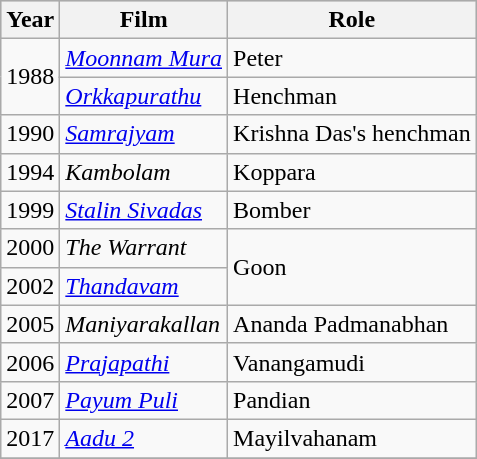<table class="wikitable sortable">
<tr style="background:#ccc; text-align:center;">
<th>Year</th>
<th>Film</th>
<th>Role</th>
</tr>
<tr>
<td rowspan="2">1988</td>
<td><em><a href='#'>Moonnam Mura</a></em></td>
<td>Peter</td>
</tr>
<tr>
<td><em><a href='#'>Orkkapurathu</a></em></td>
<td>Henchman</td>
</tr>
<tr>
<td>1990</td>
<td><em><a href='#'>Samrajyam</a></em></td>
<td>Krishna Das's henchman</td>
</tr>
<tr>
<td>1994</td>
<td><em>Kambolam</em></td>
<td>Koppara</td>
</tr>
<tr>
<td>1999</td>
<td><em><a href='#'>Stalin Sivadas</a></em></td>
<td>Bomber</td>
</tr>
<tr>
<td>2000</td>
<td><em>The Warrant</em></td>
<td rowspan="2">Goon</td>
</tr>
<tr>
<td>2002</td>
<td><em><a href='#'>Thandavam</a></em></td>
</tr>
<tr>
<td>2005</td>
<td><em>Maniyarakallan</em></td>
<td>Ananda Padmanabhan</td>
</tr>
<tr>
<td>2006</td>
<td><em><a href='#'>Prajapathi</a></em></td>
<td>Vanangamudi</td>
</tr>
<tr>
<td>2007</td>
<td><em><a href='#'>Payum Puli</a></em></td>
<td>Pandian</td>
</tr>
<tr>
<td>2017</td>
<td><em><a href='#'>Aadu 2</a></em></td>
<td>Mayilvahanam</td>
</tr>
<tr>
</tr>
</table>
